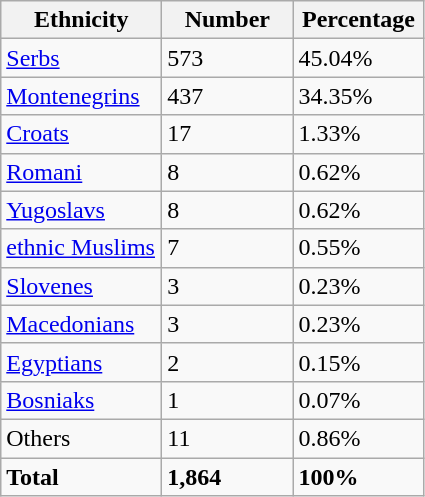<table class="wikitable">
<tr>
<th width="100px">Ethnicity</th>
<th width="80px">Number</th>
<th width="80px">Percentage</th>
</tr>
<tr>
<td><a href='#'>Serbs</a></td>
<td>573</td>
<td>45.04%</td>
</tr>
<tr>
<td><a href='#'>Montenegrins</a></td>
<td>437</td>
<td>34.35%</td>
</tr>
<tr>
<td><a href='#'>Croats</a></td>
<td>17</td>
<td>1.33%</td>
</tr>
<tr>
<td><a href='#'>Romani</a></td>
<td>8</td>
<td>0.62%</td>
</tr>
<tr>
<td><a href='#'>Yugoslavs</a></td>
<td>8</td>
<td>0.62%</td>
</tr>
<tr>
<td><a href='#'>ethnic Muslims</a></td>
<td>7</td>
<td>0.55%</td>
</tr>
<tr>
<td><a href='#'>Slovenes</a></td>
<td>3</td>
<td>0.23%</td>
</tr>
<tr>
<td><a href='#'>Macedonians</a></td>
<td>3</td>
<td>0.23%</td>
</tr>
<tr>
<td><a href='#'>Egyptians</a></td>
<td>2</td>
<td>0.15%</td>
</tr>
<tr>
<td><a href='#'>Bosniaks</a></td>
<td>1</td>
<td>0.07%</td>
</tr>
<tr>
<td>Others</td>
<td>11</td>
<td>0.86%</td>
</tr>
<tr>
<td><strong>Total</strong></td>
<td><strong>1,864</strong></td>
<td><strong>100%</strong></td>
</tr>
</table>
